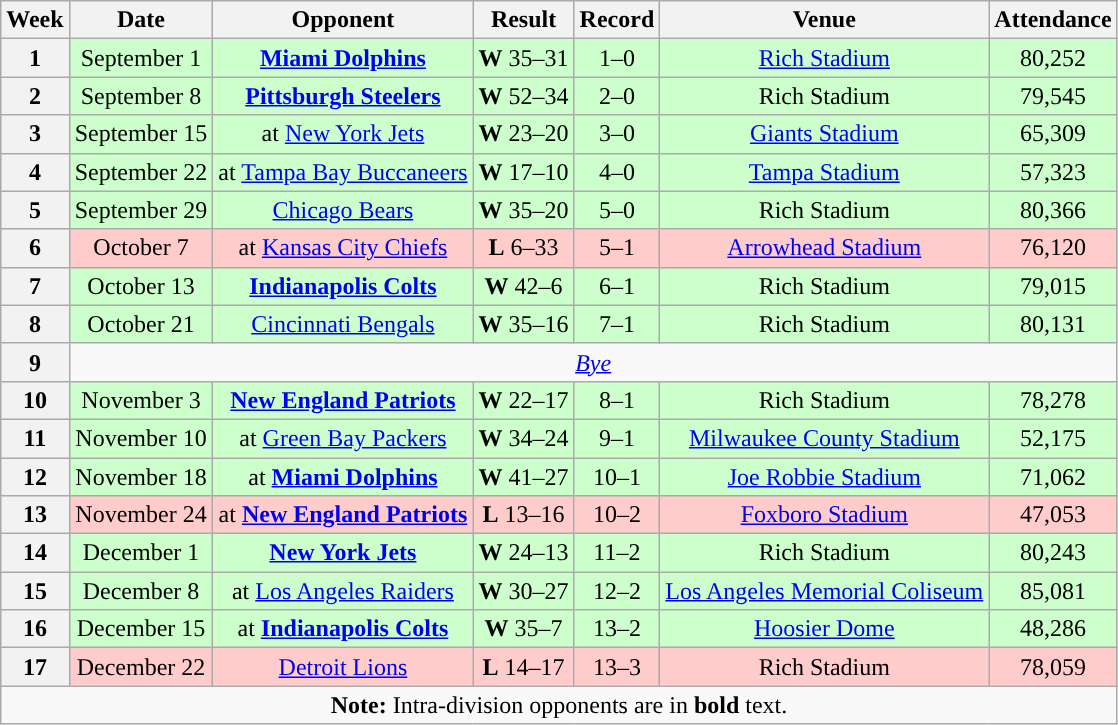<table class="wikitable" style="text-align:center">
<tr>
<th>Week</th>
<th>Date</th>
<th>Opponent</th>
<th>Result</th>
<th>Record</th>
<th>Venue</th>
<th>Attendance</th>
</tr>
<tr style="background:#cfc">
<th>1</th>
<td>September 1</td>
<td><strong><a href='#'>Miami Dolphins</a></strong></td>
<td><strong>W</strong> 35–31</td>
<td>1–0</td>
<td><a href='#'>Rich Stadium</a></td>
<td>80,252</td>
</tr>
<tr style="background:#cfc">
<th>2</th>
<td>September 8</td>
<td><strong><a href='#'>Pittsburgh Steelers</a></strong></td>
<td><strong>W</strong> 52–34</td>
<td>2–0</td>
<td>Rich Stadium</td>
<td>79,545</td>
</tr>
<tr style="background:#cfc">
<th>3</th>
<td>September 15</td>
<td>at <a href='#'>New York Jets</a></td>
<td><strong>W</strong> 23–20</td>
<td>3–0</td>
<td><a href='#'>Giants Stadium</a></td>
<td>65,309</td>
</tr>
<tr style="background:#cfc">
<th>4</th>
<td>September 22</td>
<td>at <a href='#'>Tampa Bay Buccaneers</a></td>
<td><strong>W</strong> 17–10</td>
<td>4–0</td>
<td><a href='#'>Tampa Stadium</a></td>
<td>57,323</td>
</tr>
<tr style="background:#cfc">
<th>5</th>
<td>September 29</td>
<td><a href='#'>Chicago Bears</a></td>
<td><strong>W</strong> 35–20</td>
<td>5–0</td>
<td>Rich Stadium</td>
<td>80,366</td>
</tr>
<tr style="background:#fcc">
<th>6</th>
<td>October 7</td>
<td>at <a href='#'>Kansas City Chiefs</a></td>
<td><strong>L</strong> 6–33</td>
<td>5–1</td>
<td><a href='#'>Arrowhead Stadium</a></td>
<td>76,120</td>
</tr>
<tr style="background:#cfc">
<th>7</th>
<td>October 13</td>
<td><strong><a href='#'>Indianapolis Colts</a></strong></td>
<td><strong>W</strong> 42–6</td>
<td>6–1</td>
<td>Rich Stadium</td>
<td>79,015</td>
</tr>
<tr style="background:#cfc">
<th>8</th>
<td>October 21</td>
<td><a href='#'>Cincinnati Bengals</a></td>
<td><strong>W</strong> 35–16</td>
<td>7–1</td>
<td>Rich Stadium</td>
<td>80,131</td>
</tr>
<tr>
<th>9</th>
<td colspan="7"><em><a href='#'>Bye</a></em></td>
</tr>
<tr style="background:#cfc">
<th>10</th>
<td>November 3</td>
<td><strong><a href='#'>New England Patriots</a></strong></td>
<td><strong>W</strong> 22–17</td>
<td>8–1</td>
<td>Rich Stadium</td>
<td>78,278</td>
</tr>
<tr style="background:#cfc">
<th>11</th>
<td>November 10</td>
<td>at <a href='#'>Green Bay Packers</a></td>
<td><strong>W</strong> 34–24</td>
<td>9–1</td>
<td><a href='#'>Milwaukee County Stadium</a></td>
<td>52,175</td>
</tr>
<tr style="background:#cfc">
<th>12</th>
<td>November 18</td>
<td>at <strong><a href='#'>Miami Dolphins</a></strong></td>
<td><strong>W</strong> 41–27</td>
<td>10–1</td>
<td><a href='#'>Joe Robbie Stadium</a></td>
<td>71,062</td>
</tr>
<tr style="background:#fcc">
<th>13</th>
<td>November 24</td>
<td>at <strong><a href='#'>New England Patriots</a></strong></td>
<td><strong>L</strong> 13–16</td>
<td>10–2</td>
<td><a href='#'>Foxboro Stadium</a></td>
<td>47,053</td>
</tr>
<tr style="background:#cfc">
<th>14</th>
<td>December 1</td>
<td><strong><a href='#'>New York Jets</a></strong></td>
<td><strong>W</strong> 24–13</td>
<td>11–2</td>
<td>Rich Stadium</td>
<td>80,243</td>
</tr>
<tr style="background:#cfc">
<th>15</th>
<td>December 8</td>
<td>at <a href='#'>Los Angeles Raiders</a></td>
<td><strong>W</strong> 30–27 </td>
<td>12–2</td>
<td><a href='#'>Los Angeles Memorial Coliseum</a></td>
<td>85,081</td>
</tr>
<tr style="background:#cfc">
<th>16</th>
<td>December 15</td>
<td>at <strong><a href='#'>Indianapolis Colts</a></strong></td>
<td><strong>W</strong> 35–7</td>
<td>13–2</td>
<td><a href='#'>Hoosier Dome</a></td>
<td>48,286</td>
</tr>
<tr style="background:#fcc">
<th>17</th>
<td>December 22</td>
<td><a href='#'>Detroit Lions</a></td>
<td><strong>L</strong> 14–17 </td>
<td>13–3</td>
<td>Rich Stadium</td>
<td>78,059</td>
</tr>
<tr>
<td colspan="8"><strong>Note:</strong> Intra-division opponents are in <strong>bold</strong> text.</td>
</tr>
</table>
